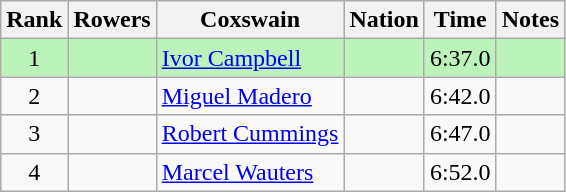<table class="wikitable sortable" style="text-align:center">
<tr>
<th>Rank</th>
<th>Rowers</th>
<th>Coxswain</th>
<th>Nation</th>
<th>Time</th>
<th>Notes</th>
</tr>
<tr bgcolor=bbf3bb>
<td>1</td>
<td align=left></td>
<td align=left><a href='#'>Ivor Campbell</a></td>
<td align=left></td>
<td>6:37.0</td>
<td></td>
</tr>
<tr>
<td>2</td>
<td align=left></td>
<td align=left><a href='#'>Miguel Madero</a></td>
<td align=left></td>
<td>6:42.0</td>
<td></td>
</tr>
<tr>
<td>3</td>
<td align=left></td>
<td align=left><a href='#'>Robert Cummings</a></td>
<td align=left></td>
<td>6:47.0</td>
<td></td>
</tr>
<tr>
<td>4</td>
<td align=left></td>
<td align=left><a href='#'>Marcel Wauters</a></td>
<td align=left></td>
<td>6:52.0</td>
<td></td>
</tr>
</table>
